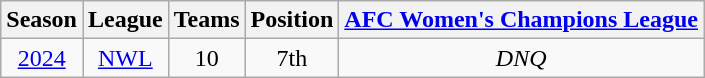<table class="wikitable" style="text-align:center">
<tr>
<th>Season</th>
<th>League</th>
<th>Teams</th>
<th>Position</th>
<th><a href='#'>AFC Women's Champions League</a></th>
</tr>
<tr>
<td><a href='#'>2024</a></td>
<td><a href='#'>NWL</a></td>
<td>10</td>
<td>7th</td>
<td><em>DNQ</em></td>
</tr>
</table>
